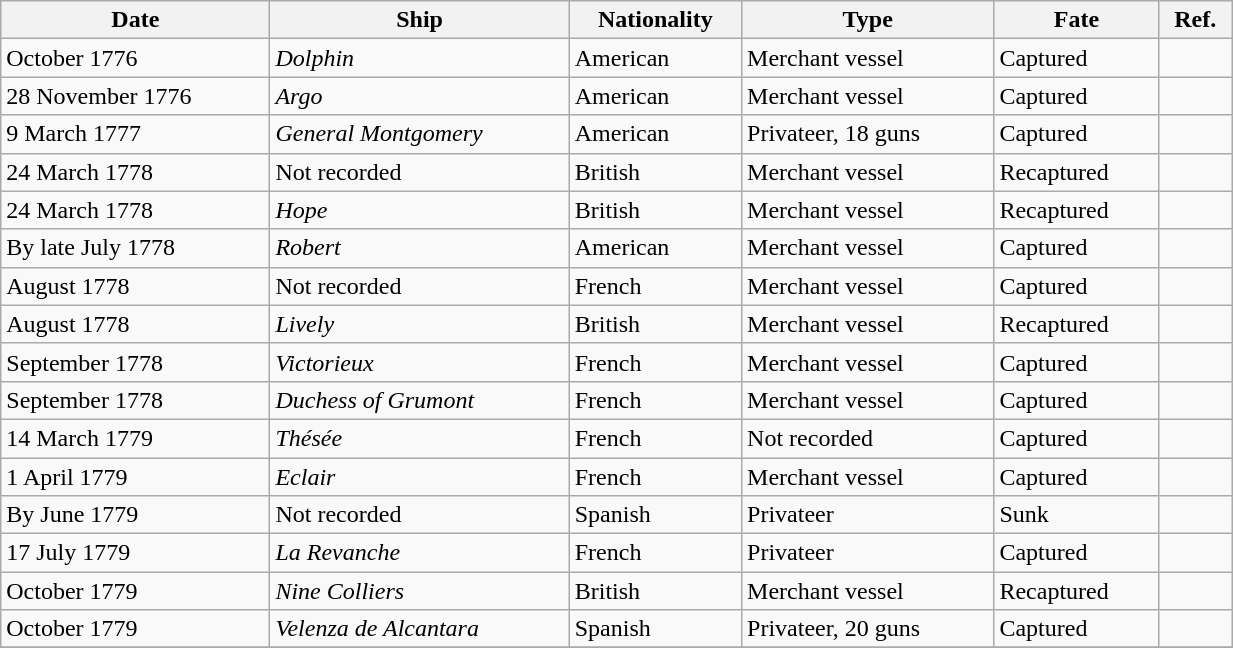<table class="wikitable" style="width:65%; align-center">
<tr>
<th>Date</th>
<th>Ship</th>
<th>Nationality</th>
<th>Type</th>
<th>Fate</th>
<th>Ref.</th>
</tr>
<tr>
<td>October 1776</td>
<td><em>Dolphin</em></td>
<td>American</td>
<td>Merchant vessel</td>
<td>Captured</td>
<td></td>
</tr>
<tr>
<td>28 November 1776</td>
<td><em>Argo</em></td>
<td>American</td>
<td>Merchant vessel</td>
<td>Captured</td>
<td></td>
</tr>
<tr>
<td>9 March 1777</td>
<td><em>General Montgomery</em></td>
<td>American</td>
<td>Privateer, 18 guns</td>
<td>Captured</td>
<td></td>
</tr>
<tr>
<td>24 March 1778</td>
<td>Not recorded</td>
<td>British</td>
<td>Merchant vessel</td>
<td>Recaptured</td>
<td></td>
</tr>
<tr>
<td>24 March 1778</td>
<td><em>Hope</em></td>
<td>British</td>
<td>Merchant vessel</td>
<td>Recaptured</td>
<td></td>
</tr>
<tr>
<td>By late July 1778</td>
<td><em>Robert</em></td>
<td>American</td>
<td>Merchant vessel</td>
<td>Captured</td>
<td></td>
</tr>
<tr>
<td>August 1778</td>
<td>Not recorded</td>
<td>French</td>
<td>Merchant vessel</td>
<td>Captured</td>
<td></td>
</tr>
<tr>
<td>August 1778</td>
<td><em>Lively</em></td>
<td>British</td>
<td>Merchant vessel</td>
<td>Recaptured</td>
<td></td>
</tr>
<tr>
<td>September 1778</td>
<td><em>Victorieux</em></td>
<td>French</td>
<td>Merchant vessel</td>
<td>Captured</td>
<td></td>
</tr>
<tr>
<td>September 1778</td>
<td><em>Duchess of Grumont</em></td>
<td>French</td>
<td>Merchant vessel</td>
<td>Captured</td>
<td></td>
</tr>
<tr>
<td>14 March 1779</td>
<td><em>Thésée</em></td>
<td>French</td>
<td>Not recorded</td>
<td>Captured</td>
<td></td>
</tr>
<tr>
<td>1 April 1779</td>
<td><em>Eclair</em></td>
<td>French</td>
<td>Merchant vessel</td>
<td>Captured</td>
<td></td>
</tr>
<tr>
<td>By June 1779</td>
<td>Not recorded</td>
<td>Spanish</td>
<td>Privateer</td>
<td>Sunk</td>
<td></td>
</tr>
<tr>
<td>17 July 1779</td>
<td><em>La Revanche</em></td>
<td>French</td>
<td>Privateer</td>
<td>Captured</td>
<td></td>
</tr>
<tr>
<td>October 1779</td>
<td><em>Nine Colliers</em></td>
<td>British</td>
<td>Merchant vessel</td>
<td>Recaptured</td>
<td></td>
</tr>
<tr>
<td>October 1779</td>
<td><em>Velenza de Alcantara</em></td>
<td>Spanish</td>
<td>Privateer, 20 guns</td>
<td>Captured</td>
<td></td>
</tr>
<tr>
</tr>
</table>
